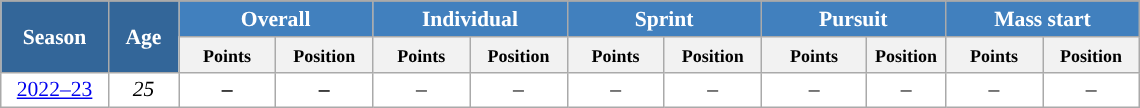<table class="wikitable" style="font-size:90%; text-align:center; border:grey solid 1px; border-collapse:collapse; background:#ffffff;">
<tr class="hintergrundfarbe5">
</tr>
<tr style="background:#efefef;">
<th rowspan="2" style="background-color:#369; color:white; width:65px">Season</th>
<th rowspan="2" style="background-color:#369; color:white; width:40px">Age</th>
<th colspan="2" style="background-color:#4180be; color:white; width:116px;">Overall</th>
<th colspan="2" style="background-color:#4180be; color:white; width:116px;">Individual</th>
<th colspan="2" style="background-color:#4180be; color:white; width:116px;">Sprint</th>
<th colspan="2" style="background-color:#4180be; color:white; width:116px;">Pursuit</th>
<th colspan="2" style="background-color:#4180be; color:white; width:116px;">Mass start</th>
</tr>
<tr class="hintergrundfarbe5">
<th style="width:58px;"><small>Points</small></th>
<th style="width:58px;"><small>Position</small></th>
<th style="width:58px;"><small>Points</small></th>
<th style="width:58px;"><small>Position</small></th>
<th style="width:58px;"><small>Points</small></th>
<th style="width:58px;"><small>Position</small></th>
<th style="width:58px;"><small>Points</small></th>
<th style="width:5px;"><small>Position</small></th>
<th style="width:58px;"><small>Points</small></th>
<th style="width:58px;"><small>Position</small></th>
</tr>
<tr>
<td><a href='#'>2022–23</a></td>
<td><em>25</em></td>
<td><strong>–</strong></td>
<td><strong>–</strong></td>
<td>–</td>
<td>–</td>
<td>–</td>
<td>–</td>
<td>–</td>
<td>–</td>
<td>–</td>
<td>–</td>
</tr>
</table>
